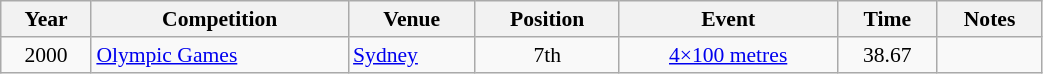<table class="wikitable" width=55% style="font-size:90%; text-align:center;">
<tr>
<th>Year</th>
<th>Competition</th>
<th>Venue</th>
<th>Position</th>
<th>Event</th>
<th>Time</th>
<th>Notes</th>
</tr>
<tr>
<td rowspan=1>2000</td>
<td rowspan=1 align=left><a href='#'>Olympic Games</a></td>
<td rowspan=1 align=left> <a href='#'>Sydney</a></td>
<td>7th</td>
<td><a href='#'>4×100 metres</a></td>
<td>38.67</td>
<td></td>
</tr>
</table>
